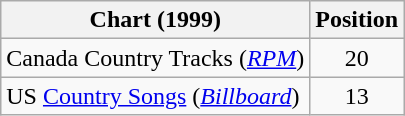<table class="wikitable sortable">
<tr>
<th scope="col">Chart (1999)</th>
<th scope="col">Position</th>
</tr>
<tr>
<td>Canada Country Tracks (<em><a href='#'>RPM</a></em>)</td>
<td align="center">20</td>
</tr>
<tr>
<td>US <a href='#'>Country Songs</a> (<em><a href='#'>Billboard</a></em>)</td>
<td align="center">13</td>
</tr>
</table>
